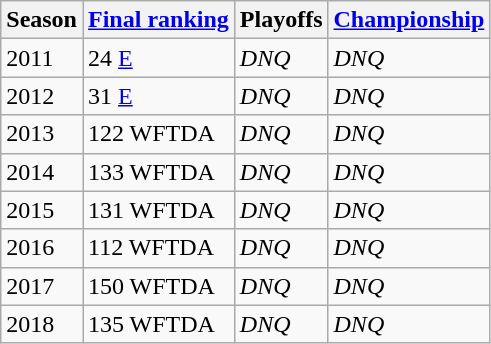<table class="wikitable sortable">
<tr>
<th>Season</th>
<th><a href='#'>Final ranking</a></th>
<th>Playoffs</th>
<th><a href='#'>Championship</a></th>
</tr>
<tr>
<td>2011</td>
<td>24 <a href='#'>E</a></td>
<td><em>DNQ</em></td>
<td><em>DNQ</em></td>
</tr>
<tr>
<td>2012</td>
<td>31 <a href='#'>E</a></td>
<td><em>DNQ</em></td>
<td><em>DNQ</em></td>
</tr>
<tr>
<td>2013</td>
<td>122 WFTDA</td>
<td><em>DNQ</em></td>
<td><em>DNQ</em></td>
</tr>
<tr>
<td>2014</td>
<td>133 WFTDA</td>
<td><em>DNQ</em></td>
<td><em>DNQ</em></td>
</tr>
<tr>
<td>2015</td>
<td>131 WFTDA</td>
<td><em>DNQ</em></td>
<td><em>DNQ</em></td>
</tr>
<tr>
<td>2016</td>
<td>112 WFTDA</td>
<td><em>DNQ</em></td>
<td><em>DNQ</em></td>
</tr>
<tr>
<td>2017</td>
<td>150 WFTDA</td>
<td><em>DNQ</em></td>
<td><em>DNQ</em></td>
</tr>
<tr>
<td>2018</td>
<td>135 WFTDA</td>
<td><em>DNQ</em></td>
<td><em>DNQ</em></td>
</tr>
</table>
